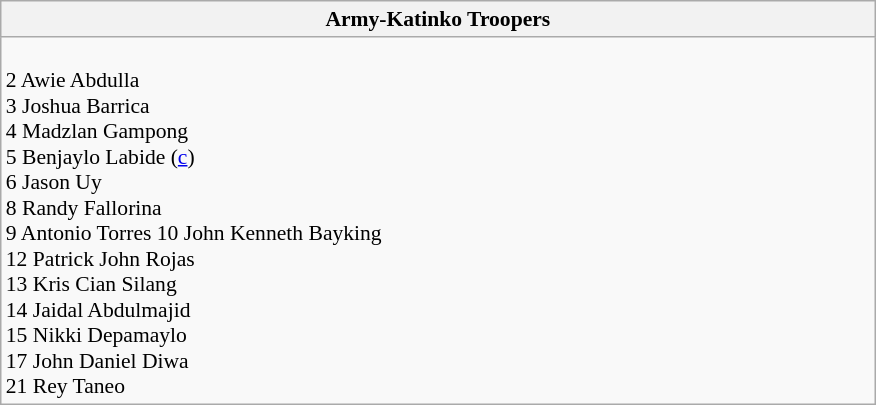<table class="wikitable collapsible collapsed" style="font-size:90%">
<tr>
<th style="text-align:center; width:40em">Army-Katinko Troopers</th>
</tr>
<tr>
<td><br>2 Awie Abdulla <br>
3 Joshua Barrica <br>
4 Madzlan Gampong <br>
5 Benjaylo Labide (<a href='#'>c</a>) <br>
6 Jason Uy <br>
8 Randy Fallorina <br>
9 Antonio Torres 

10 John Kenneth Bayking <br>
12 Patrick John Rojas <br>
13 Kris Cian Silang <br>
14 Jaidal Abdulmajid <br>
15 Nikki Depamaylo <br>
17 John Daniel Diwa <br>
21 Rey Taneo 
</td>
</tr>
</table>
